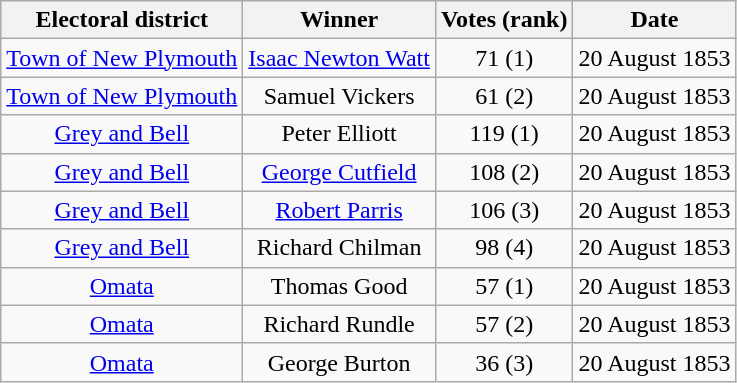<table class="wikitable sortable" style="text-align:center;">
<tr>
<th>Electoral district</th>
<th>Winner</th>
<th>Votes (rank)</th>
<th>Date</th>
</tr>
<tr>
<td><a href='#'>Town of New Plymouth</a></td>
<td><a href='#'>Isaac Newton Watt</a></td>
<td>71 (1)</td>
<td>20 August 1853</td>
</tr>
<tr>
<td><a href='#'>Town of New Plymouth</a></td>
<td>Samuel Vickers</td>
<td>61 (2)</td>
<td>20 August 1853</td>
</tr>
<tr>
<td><a href='#'>Grey and Bell</a></td>
<td>Peter Elliott</td>
<td>119 (1)</td>
<td>20 August 1853</td>
</tr>
<tr>
<td><a href='#'>Grey and Bell</a></td>
<td><a href='#'>George Cutfield</a></td>
<td>108 (2)</td>
<td>20 August 1853</td>
</tr>
<tr>
<td><a href='#'>Grey and Bell</a></td>
<td><a href='#'>Robert Parris</a></td>
<td>106 (3)</td>
<td>20 August 1853</td>
</tr>
<tr>
<td><a href='#'>Grey and Bell</a></td>
<td>Richard Chilman</td>
<td>98 (4)</td>
<td>20 August 1853</td>
</tr>
<tr>
<td><a href='#'>Omata</a></td>
<td>Thomas Good</td>
<td>57 (1)</td>
<td>20 August 1853</td>
</tr>
<tr>
<td><a href='#'>Omata</a></td>
<td>Richard Rundle</td>
<td>57 (2)</td>
<td>20 August 1853</td>
</tr>
<tr>
<td><a href='#'>Omata</a></td>
<td>George Burton</td>
<td>36 (3)</td>
<td>20 August 1853</td>
</tr>
</table>
